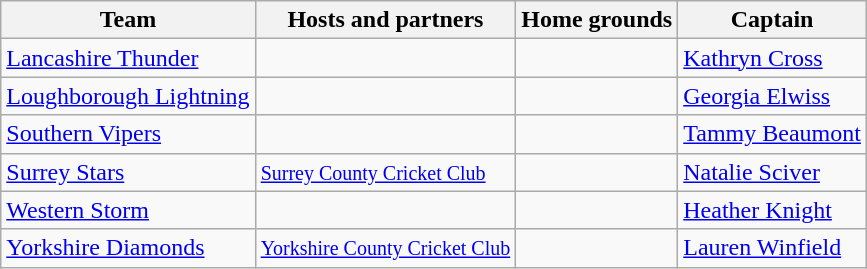<table class="wikitable">
<tr>
<th>Team</th>
<th>Hosts and partners</th>
<th>Home grounds</th>
<th>Captain</th>
</tr>
<tr>
<td><a href='#'>Lancashire Thunder</a></td>
<td></td>
<td></td>
<td><a href='#'>Kathryn Cross</a></td>
</tr>
<tr>
<td><a href='#'>Loughborough Lightning</a></td>
<td></td>
<td></td>
<td><a href='#'>Georgia Elwiss</a></td>
</tr>
<tr>
<td><a href='#'>Southern Vipers</a></td>
<td></td>
<td></td>
<td><a href='#'>Tammy Beaumont</a></td>
</tr>
<tr>
<td><a href='#'>Surrey Stars</a></td>
<td><small><a href='#'>Surrey County Cricket Club</a></small></td>
<td></td>
<td><a href='#'>Natalie Sciver</a></td>
</tr>
<tr>
<td><a href='#'>Western Storm</a></td>
<td></td>
<td></td>
<td><a href='#'>Heather Knight</a></td>
</tr>
<tr>
<td><a href='#'>Yorkshire Diamonds</a></td>
<td><small><a href='#'>Yorkshire County Cricket Club</a></small></td>
<td></td>
<td><a href='#'>Lauren Winfield</a></td>
</tr>
</table>
